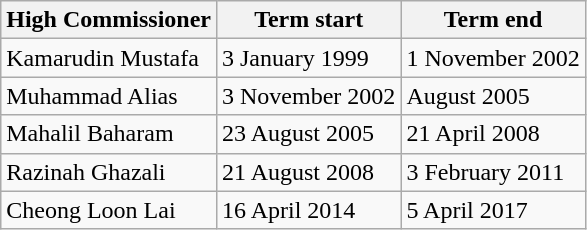<table class=wikitable>
<tr>
<th>High Commissioner</th>
<th>Term start</th>
<th>Term end</th>
</tr>
<tr>
<td>Kamarudin Mustafa</td>
<td>3 January 1999</td>
<td>1 November 2002</td>
</tr>
<tr>
<td>Muhammad Alias</td>
<td>3 November 2002</td>
<td>August 2005</td>
</tr>
<tr>
<td>Mahalil Baharam</td>
<td>23 August 2005</td>
<td>21 April 2008</td>
</tr>
<tr>
<td>Razinah Ghazali</td>
<td>21 August 2008</td>
<td>3 February 2011</td>
</tr>
<tr>
<td>Cheong Loon Lai</td>
<td>16 April 2014</td>
<td>5 April 2017</td>
</tr>
</table>
